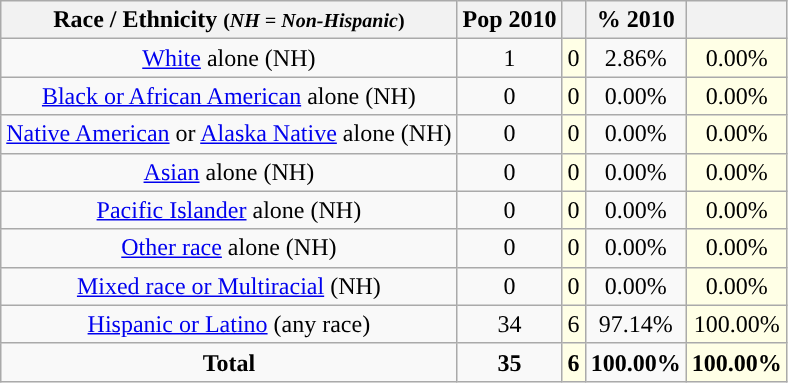<table class="wikitable" style="text-align:center;">
<tr>
<th>Race / Ethnicity <small>(<em>NH = Non-Hispanic</em>)</small></th>
<th>Pop 2010</th>
<th></th>
<th>% 2010</th>
<th></th>
</tr>
<tr>
<td><a href='#'>White</a> alone (NH)</td>
<td>1</td>
<td style='background: #ffffe6;'>0</td>
<td>2.86%</td>
<td style='background: #ffffe6;'>0.00%</td>
</tr>
<tr>
<td><a href='#'>Black or African American</a> alone (NH)</td>
<td>0</td>
<td style='background: #ffffe6;'>0</td>
<td>0.00%</td>
<td style='background: #ffffe6;'>0.00%</td>
</tr>
<tr>
<td><a href='#'>Native American</a> or <a href='#'>Alaska Native</a> alone (NH)</td>
<td>0</td>
<td style='background: #ffffe6;'>0</td>
<td>0.00%</td>
<td style='background: #ffffe6;'>0.00%</td>
</tr>
<tr>
<td><a href='#'>Asian</a> alone (NH)</td>
<td>0</td>
<td style='background: #ffffe6;'>0</td>
<td>0.00%</td>
<td style='background: #ffffe6;'>0.00%</td>
</tr>
<tr>
<td><a href='#'>Pacific Islander</a> alone (NH)</td>
<td>0</td>
<td style='background: #ffffe6;'>0</td>
<td>0.00%</td>
<td style='background: #ffffe6;'>0.00%</td>
</tr>
<tr>
<td><a href='#'>Other race</a> alone (NH)</td>
<td>0</td>
<td style='background: #ffffe6;'>0</td>
<td>0.00%</td>
<td style='background: #ffffe6;'>0.00%</td>
</tr>
<tr>
<td><a href='#'>Mixed race or Multiracial</a> (NH)</td>
<td>0</td>
<td style='background: #ffffe6;'>0</td>
<td>0.00%</td>
<td style='background: #ffffe6;'>0.00%</td>
</tr>
<tr>
<td><a href='#'>Hispanic or Latino</a> (any race)</td>
<td>34</td>
<td style='background: #ffffe6;'>6</td>
<td>97.14%</td>
<td style='background: #ffffe6;'>100.00%</td>
</tr>
<tr>
<td><strong>Total</strong></td>
<td><strong>35</strong></td>
<td style='background: #ffffe6;'><strong>6</strong></td>
<td><strong>100.00%</strong></td>
<td style='background: #ffffe6;'><strong>100.00%</strong></td>
</tr>
</table>
